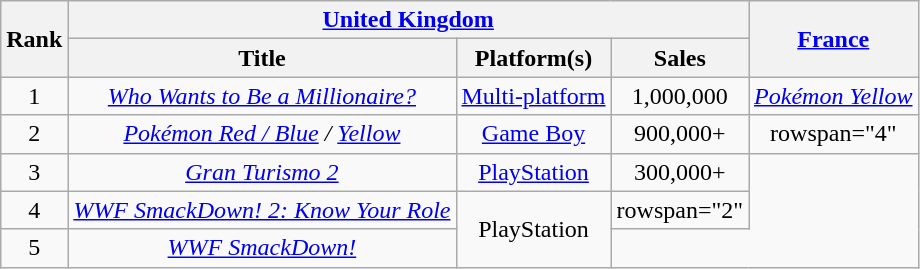<table class="wikitable sortable" style="text-align:center">
<tr>
<th rowspan="2">Rank</th>
<th colspan="3"><a href='#'>United Kingdom</a></th>
<th rowspan="2"><a href='#'>France</a></th>
</tr>
<tr>
<th>Title</th>
<th>Platform(s)</th>
<th>Sales</th>
</tr>
<tr>
<td>1</td>
<td><a href='#'><em>Who Wants to Be a Millionaire?</em></a></td>
<td><a href='#'>Multi-platform</a></td>
<td>1,000,000</td>
<td><em><a href='#'>Pokémon Yellow</a></em></td>
</tr>
<tr>
<td>2</td>
<td><em><a href='#'>Pokémon Red / Blue</a> / <a href='#'>Yellow</a></em></td>
<td><a href='#'>Game Boy</a></td>
<td>900,000+</td>
<td>rowspan="4" </td>
</tr>
<tr>
<td>3</td>
<td><em><a href='#'>Gran Turismo 2</a></em></td>
<td><a href='#'>PlayStation</a></td>
<td>300,000+</td>
</tr>
<tr>
<td>4</td>
<td><em><a href='#'>WWF SmackDown! 2: Know Your Role</a></em></td>
<td rowspan="2">PlayStation</td>
<td>rowspan="2" </td>
</tr>
<tr>
<td>5</td>
<td><em><a href='#'>WWF SmackDown!</a></em></td>
</tr>
</table>
